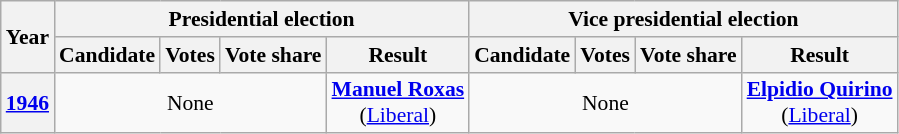<table class="wikitable" style="text-align:center; font-size:90%">
<tr>
<th rowspan="2">Year</th>
<th colspan="4">Presidential election</th>
<th colspan="4">Vice presidential election</th>
</tr>
<tr>
<th>Candidate</th>
<th>Votes</th>
<th>Vote share</th>
<th>Result</th>
<th>Candidate</th>
<th>Votes</th>
<th>Vote share</th>
<th>Result</th>
</tr>
<tr>
<th><a href='#'>1946</a></th>
<td colspan="3">None</td>
<td><strong><a href='#'>Manuel Roxas</a></strong><br>(<a href='#'>Liberal</a>)</td>
<td colspan="3">None</td>
<td><strong><a href='#'>Elpidio Quirino</a></strong><br>(<a href='#'>Liberal</a>)</td>
</tr>
</table>
